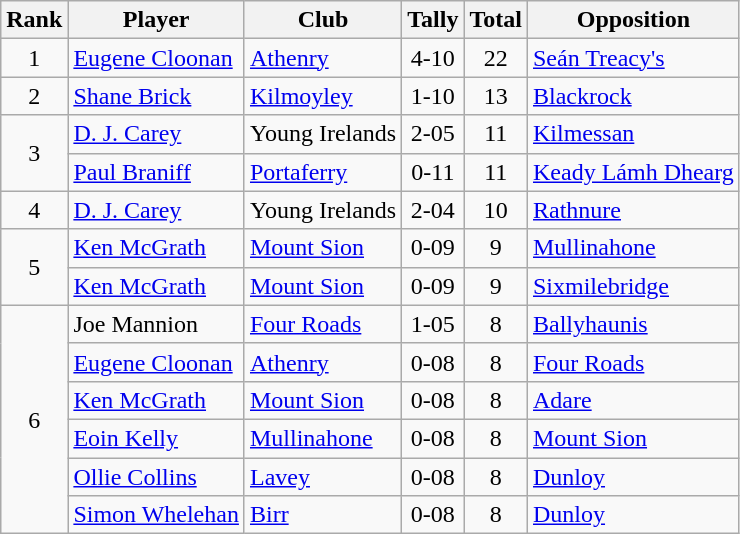<table class="wikitable">
<tr>
<th>Rank</th>
<th>Player</th>
<th>Club</th>
<th>Tally</th>
<th>Total</th>
<th>Opposition</th>
</tr>
<tr>
<td style="text-align:center;">1</td>
<td><a href='#'>Eugene Cloonan</a></td>
<td><a href='#'>Athenry</a></td>
<td align=center>4-10</td>
<td align=center>22</td>
<td><a href='#'>Seán Treacy's</a></td>
</tr>
<tr>
<td style="text-align:center;">2</td>
<td><a href='#'>Shane Brick</a></td>
<td><a href='#'>Kilmoyley</a></td>
<td align=center>1-10</td>
<td align=center>13</td>
<td><a href='#'>Blackrock</a></td>
</tr>
<tr>
<td rowspan="2" style="text-align:center;">3</td>
<td><a href='#'>D. J. Carey</a></td>
<td>Young Irelands</td>
<td align=center>2-05</td>
<td align=center>11</td>
<td><a href='#'>Kilmessan</a></td>
</tr>
<tr>
<td><a href='#'>Paul Braniff</a></td>
<td><a href='#'>Portaferry</a></td>
<td align=center>0-11</td>
<td align=center>11</td>
<td><a href='#'>Keady Lámh Dhearg</a></td>
</tr>
<tr>
<td style="text-align:center;">4</td>
<td><a href='#'>D. J. Carey</a></td>
<td>Young Irelands</td>
<td align=center>2-04</td>
<td align=center>10</td>
<td><a href='#'>Rathnure</a></td>
</tr>
<tr>
<td rowspan="2" style="text-align:center;">5</td>
<td><a href='#'>Ken McGrath</a></td>
<td><a href='#'>Mount Sion</a></td>
<td align=center>0-09</td>
<td align=center>9</td>
<td><a href='#'>Mullinahone</a></td>
</tr>
<tr>
<td><a href='#'>Ken McGrath</a></td>
<td><a href='#'>Mount Sion</a></td>
<td align=center>0-09</td>
<td align=center>9</td>
<td><a href='#'>Sixmilebridge</a></td>
</tr>
<tr>
<td rowspan="6" style="text-align:center;">6</td>
<td>Joe Mannion</td>
<td><a href='#'>Four Roads</a></td>
<td align=center>1-05</td>
<td align=center>8</td>
<td><a href='#'>Ballyhaunis</a></td>
</tr>
<tr>
<td><a href='#'>Eugene Cloonan</a></td>
<td><a href='#'>Athenry</a></td>
<td align=center>0-08</td>
<td align=center>8</td>
<td><a href='#'>Four Roads</a></td>
</tr>
<tr>
<td><a href='#'>Ken McGrath</a></td>
<td><a href='#'>Mount Sion</a></td>
<td align=center>0-08</td>
<td align=center>8</td>
<td><a href='#'>Adare</a></td>
</tr>
<tr>
<td><a href='#'>Eoin Kelly</a></td>
<td><a href='#'>Mullinahone</a></td>
<td align=center>0-08</td>
<td align=center>8</td>
<td><a href='#'>Mount Sion</a></td>
</tr>
<tr>
<td><a href='#'>Ollie Collins</a></td>
<td><a href='#'>Lavey</a></td>
<td align=center>0-08</td>
<td align=center>8</td>
<td><a href='#'>Dunloy</a></td>
</tr>
<tr>
<td><a href='#'>Simon Whelehan</a></td>
<td><a href='#'>Birr</a></td>
<td align=center>0-08</td>
<td align=center>8</td>
<td><a href='#'>Dunloy</a></td>
</tr>
</table>
